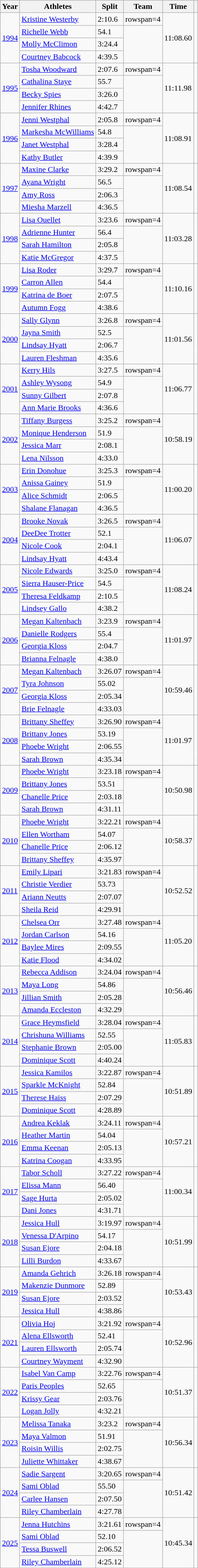<table class="wikitable sortable">
<tr>
<th>Year</th>
<th>Athletes</th>
<th>Split</th>
<th>Team</th>
<th>Time</th>
<th class=unsortable></th>
</tr>
<tr>
<td rowspan=4><a href='#'>1994</a></td>
<td><a href='#'>Kristine Westerby</a></td>
<td>2:10.6</td>
<td>rowspan=4 </td>
<td rowspan=4>11:08.60</td>
<td rowspan=4></td>
</tr>
<tr>
<td><a href='#'>Richelle Webb</a></td>
<td>54.1</td>
</tr>
<tr>
<td><a href='#'>Molly McClimon</a></td>
<td>3:24.4</td>
</tr>
<tr>
<td><a href='#'>Courtney Babcock</a></td>
<td>4:39.5</td>
</tr>
<tr>
<td rowspan=4><a href='#'>1995</a></td>
<td><a href='#'>Tosha Woodward</a></td>
<td>2:07.6</td>
<td>rowspan=4 </td>
<td rowspan=4>11:11.98</td>
<td rowspan=4></td>
</tr>
<tr>
<td><a href='#'>Cathalina Staye</a></td>
<td>55.7</td>
</tr>
<tr>
<td><a href='#'>Becky Spies</a></td>
<td>3:26.0</td>
</tr>
<tr>
<td><a href='#'>Jennifer Rhines</a></td>
<td>4:42.7</td>
</tr>
<tr>
<td rowspan=4><a href='#'>1996</a></td>
<td><a href='#'>Jenni Westphal</a></td>
<td>2:05.8</td>
<td>rowspan=4 </td>
<td rowspan=4>11:08.91</td>
<td rowspan=4></td>
</tr>
<tr>
<td><a href='#'>Markesha McWilliams</a></td>
<td>54.8</td>
</tr>
<tr>
<td><a href='#'>Janet Westphal</a></td>
<td>3:28.4</td>
</tr>
<tr>
<td><a href='#'>Kathy Butler</a></td>
<td>4:39.9</td>
</tr>
<tr>
<td rowspan=4><a href='#'>1997</a></td>
<td><a href='#'>Maxine Clarke</a></td>
<td>3:29.2</td>
<td>rowspan=4 </td>
<td rowspan=4>11:08.54</td>
<td rowspan=4></td>
</tr>
<tr>
<td><a href='#'>Ayana Wright</a></td>
<td>56.5</td>
</tr>
<tr>
<td><a href='#'>Amy Ross</a></td>
<td>2:06.3</td>
</tr>
<tr>
<td><a href='#'>Miesha Marzell</a></td>
<td>4:36.5</td>
</tr>
<tr>
<td rowspan=4><a href='#'>1998</a></td>
<td><a href='#'>Lisa Ouellet</a></td>
<td>3:23.6</td>
<td>rowspan=4 </td>
<td rowspan=4>11:03.28</td>
<td rowspan=4></td>
</tr>
<tr>
<td><a href='#'>Adrienne Hunter</a></td>
<td>56.4</td>
</tr>
<tr>
<td><a href='#'>Sarah Hamilton</a></td>
<td>2:05.8</td>
</tr>
<tr>
<td><a href='#'>Katie McGregor</a></td>
<td>4:37.5</td>
</tr>
<tr>
<td rowspan=4><a href='#'>1999</a></td>
<td><a href='#'>Lisa Roder</a></td>
<td>3:29.7</td>
<td>rowspan=4 </td>
<td rowspan=4>11:10.16</td>
<td rowspan=4></td>
</tr>
<tr>
<td><a href='#'>Carron Allen</a></td>
<td>54.4</td>
</tr>
<tr>
<td><a href='#'>Katrina de Boer</a></td>
<td>2:07.5</td>
</tr>
<tr>
<td><a href='#'>Autumn Fogg</a></td>
<td>4:38.6</td>
</tr>
<tr>
<td rowspan=4><a href='#'>2000</a></td>
<td><a href='#'>Sally Glynn</a></td>
<td>3:26.8</td>
<td>rowspan=4 </td>
<td rowspan=4>11:01.56</td>
<td rowspan=4></td>
</tr>
<tr>
<td><a href='#'>Jayna Smith</a></td>
<td>52.5</td>
</tr>
<tr>
<td><a href='#'>Lindsay Hyatt</a></td>
<td>2:06.7</td>
</tr>
<tr>
<td><a href='#'>Lauren Fleshman</a></td>
<td>4:35.6</td>
</tr>
<tr>
<td rowspan=4><a href='#'>2001</a></td>
<td><a href='#'>Kerry Hils</a></td>
<td>3:27.5</td>
<td>rowspan=4 </td>
<td rowspan=4>11:06.77</td>
<td rowspan=4></td>
</tr>
<tr>
<td><a href='#'>Ashley Wysong</a></td>
<td>54.9</td>
</tr>
<tr>
<td><a href='#'>Sunny Gilbert</a></td>
<td>2:07.8</td>
</tr>
<tr>
<td><a href='#'>Ann Marie Brooks</a></td>
<td>4:36.6</td>
</tr>
<tr>
<td rowspan=4><a href='#'>2002</a></td>
<td><a href='#'>Tiffany Burgess</a></td>
<td>3:25.2</td>
<td>rowspan=4 </td>
<td rowspan=4>10:58.19</td>
<td rowspan=4></td>
</tr>
<tr>
<td><a href='#'>Monique Henderson</a></td>
<td>51.9</td>
</tr>
<tr>
<td><a href='#'>Jessica Marr</a></td>
<td>2:08.1</td>
</tr>
<tr>
<td><a href='#'>Lena Nilsson</a></td>
<td>4:33.0</td>
</tr>
<tr>
<td rowspan=4><a href='#'>2003</a></td>
<td><a href='#'>Erin Donohue</a></td>
<td>3:25.3</td>
<td>rowspan=4 </td>
<td rowspan=4>11:00.20</td>
<td rowspan=4></td>
</tr>
<tr>
<td><a href='#'>Anissa Gainey</a></td>
<td>51.9</td>
</tr>
<tr>
<td><a href='#'>Alice Schmidt</a></td>
<td>2:06.5</td>
</tr>
<tr>
<td><a href='#'>Shalane Flanagan</a></td>
<td>4:36.5</td>
</tr>
<tr>
<td rowspan=4><a href='#'>2004</a></td>
<td><a href='#'>Brooke Novak</a></td>
<td>3:26.5</td>
<td>rowspan=4 </td>
<td rowspan=4>11:06.07</td>
<td rowspan=4></td>
</tr>
<tr>
<td><a href='#'>DeeDee Trotter</a></td>
<td>52.1</td>
</tr>
<tr>
<td><a href='#'>Nicole Cook</a></td>
<td>2:04.1</td>
</tr>
<tr>
<td><a href='#'>Lindsay Hyatt</a></td>
<td>4:43.4</td>
</tr>
<tr>
<td rowspan=4><a href='#'>2005</a></td>
<td><a href='#'>Nicole Edwards</a></td>
<td>3:25.0</td>
<td>rowspan=4 </td>
<td rowspan=4>11:08.24</td>
<td rowspan=4></td>
</tr>
<tr>
<td><a href='#'>Sierra Hauser-Price</a></td>
<td>54.5</td>
</tr>
<tr>
<td><a href='#'>Theresa Feldkamp</a></td>
<td>2:10.5</td>
</tr>
<tr>
<td><a href='#'>Lindsey Gallo</a></td>
<td>4:38.2</td>
</tr>
<tr>
<td rowspan=4><a href='#'>2006</a></td>
<td><a href='#'>Megan Kaltenbach</a></td>
<td>3:23.9</td>
<td>rowspan=4 </td>
<td rowspan=4>11:01.97</td>
<td rowspan=4></td>
</tr>
<tr>
<td><a href='#'>Danielle Rodgers</a></td>
<td>55.4</td>
</tr>
<tr>
<td><a href='#'>Georgia Kloss</a></td>
<td>2:04.7</td>
</tr>
<tr>
<td><a href='#'>Brianna Felnagle</a></td>
<td>4:38.0</td>
</tr>
<tr>
<td rowspan=4><a href='#'>2007</a></td>
<td><a href='#'>Megan Kaltenbach</a></td>
<td>3:26.07</td>
<td>rowspan=4 </td>
<td rowspan=4>10:59.46</td>
<td rowspan=4></td>
</tr>
<tr>
<td><a href='#'>Tyra Johnson</a></td>
<td>55.02</td>
</tr>
<tr>
<td><a href='#'>Georgia Kloss</a></td>
<td>2:05.34</td>
</tr>
<tr>
<td><a href='#'>Brie Felnagle</a></td>
<td>4:33.03</td>
</tr>
<tr>
<td rowspan=4><a href='#'>2008</a></td>
<td><a href='#'>Brittany Sheffey</a></td>
<td>3:26.90</td>
<td>rowspan=4 </td>
<td rowspan=4>11:01.97</td>
<td rowspan=4></td>
</tr>
<tr>
<td><a href='#'>Brittany Jones</a></td>
<td>53.19</td>
</tr>
<tr>
<td><a href='#'>Phoebe Wright</a></td>
<td>2:06.55</td>
</tr>
<tr>
<td><a href='#'>Sarah Brown</a></td>
<td>4:35.34</td>
</tr>
<tr>
<td rowspan=4><a href='#'>2009</a></td>
<td><a href='#'>Phoebe Wright</a></td>
<td>3:23.18</td>
<td>rowspan=4 </td>
<td rowspan=4>10:50.98</td>
<td rowspan=4></td>
</tr>
<tr>
<td><a href='#'>Brittany Jones</a></td>
<td>53.51</td>
</tr>
<tr>
<td><a href='#'>Chanelle Price</a></td>
<td>2:03.18</td>
</tr>
<tr>
<td><a href='#'>Sarah Brown</a></td>
<td>4:31.11</td>
</tr>
<tr>
<td rowspan=4><a href='#'>2010</a></td>
<td><a href='#'>Phoebe Wright</a></td>
<td>3:22.21</td>
<td>rowspan=4 </td>
<td rowspan=4>10:58.37</td>
<td rowspan=4></td>
</tr>
<tr>
<td><a href='#'>Ellen Wortham</a></td>
<td>54.07</td>
</tr>
<tr>
<td><a href='#'>Chanelle Price</a></td>
<td>2:06.12</td>
</tr>
<tr>
<td><a href='#'>Brittany Sheffey</a></td>
<td>4:35.97</td>
</tr>
<tr>
<td rowspan=4><a href='#'>2011</a></td>
<td><a href='#'>Emily Lipari</a></td>
<td>3:21.83</td>
<td>rowspan=4 </td>
<td rowspan=4>10:52.52</td>
<td rowspan=4></td>
</tr>
<tr>
<td><a href='#'>Christie Verdier</a></td>
<td>53.73</td>
</tr>
<tr>
<td><a href='#'>Ariann Neutts</a></td>
<td>2:07.07</td>
</tr>
<tr>
<td><a href='#'>Sheila Reid</a></td>
<td>4:29.91</td>
</tr>
<tr>
<td rowspan=4><a href='#'>2012</a></td>
<td><a href='#'>Chelsea Orr</a></td>
<td>3:27.48</td>
<td>rowspan=4 </td>
<td rowspan=4>11:05.20</td>
<td rowspan=4></td>
</tr>
<tr>
<td><a href='#'>Jordan Carlson</a></td>
<td>54.16</td>
</tr>
<tr>
<td><a href='#'>Baylee Mires</a></td>
<td>2:09.55</td>
</tr>
<tr>
<td><a href='#'>Katie Flood</a></td>
<td>4:34.02</td>
</tr>
<tr>
<td rowspan=4><a href='#'>2013</a></td>
<td><a href='#'>Rebecca Addison</a></td>
<td>3:24.04</td>
<td>rowspan=4 </td>
<td rowspan=4>10:56.46</td>
<td rowspan=4></td>
</tr>
<tr>
<td><a href='#'>Maya Long</a></td>
<td>54.86</td>
</tr>
<tr>
<td><a href='#'>Jillian Smith</a></td>
<td>2:05.28</td>
</tr>
<tr>
<td><a href='#'>Amanda Eccleston</a></td>
<td>4:32.29</td>
</tr>
<tr>
<td rowspan=4><a href='#'>2014</a></td>
<td><a href='#'>Grace Heymsfield</a></td>
<td>3:28.04</td>
<td>rowspan=4 </td>
<td rowspan=4>11:05.83 </td>
<td rowspan=4></td>
</tr>
<tr>
<td><a href='#'>Chrishuna Williams</a></td>
<td>52.55</td>
</tr>
<tr>
<td><a href='#'>Stephanie Brown</a></td>
<td>2:05.00</td>
</tr>
<tr>
<td><a href='#'>Dominique Scott</a></td>
<td>4:40.24</td>
</tr>
<tr>
<td rowspan=4><a href='#'>2015</a></td>
<td><a href='#'>Jessica Kamilos</a></td>
<td>3:22.87</td>
<td>rowspan=4 </td>
<td rowspan=4>10:51.89</td>
<td rowspan=4></td>
</tr>
<tr>
<td><a href='#'>Sparkle McKnight</a></td>
<td>52.84</td>
</tr>
<tr>
<td><a href='#'>Therese Haiss</a></td>
<td>2:07.29</td>
</tr>
<tr>
<td><a href='#'>Dominique Scott</a></td>
<td>4:28.89</td>
</tr>
<tr>
<td rowspan=4><a href='#'>2016</a></td>
<td><a href='#'>Andrea Keklak</a></td>
<td>3:24.11</td>
<td>rowspan=4 </td>
<td rowspan=4>10:57.21</td>
<td rowspan=4></td>
</tr>
<tr>
<td><a href='#'>Heather Martin</a></td>
<td>54.04</td>
</tr>
<tr>
<td><a href='#'>Emma Keenan</a></td>
<td>2:05.13</td>
</tr>
<tr>
<td><a href='#'>Katrina Coogan</a></td>
<td>4:33.95</td>
</tr>
<tr>
<td rowspan=4><a href='#'>2017</a></td>
<td><a href='#'>Tabor Scholl</a></td>
<td>3:27.22</td>
<td>rowspan=4 </td>
<td rowspan=4>11:00.34</td>
<td rowspan=4></td>
</tr>
<tr>
<td><a href='#'>Elissa Mann</a></td>
<td>56.40</td>
</tr>
<tr>
<td><a href='#'>Sage Hurta</a></td>
<td>2:05.02</td>
</tr>
<tr>
<td><a href='#'>Dani Jones</a></td>
<td>4:31.71</td>
</tr>
<tr>
<td rowspan=4><a href='#'>2018</a></td>
<td><a href='#'>Jessica Hull</a></td>
<td>3:19.97</td>
<td>rowspan=4 </td>
<td rowspan=4>10:51.99</td>
<td rowspan=4></td>
</tr>
<tr>
<td><a href='#'>Venessa D'Arpino</a></td>
<td>54.17</td>
</tr>
<tr>
<td><a href='#'>Susan Ejore</a></td>
<td>2:04.18</td>
</tr>
<tr>
<td><a href='#'>Lilli Burdon</a></td>
<td>4:33.67</td>
</tr>
<tr>
<td rowspan=4><a href='#'>2019</a></td>
<td><a href='#'>Amanda Gehrich</a></td>
<td>3:26.18</td>
<td>rowspan=4 </td>
<td rowspan=4>10:53.43</td>
<td rowspan=4></td>
</tr>
<tr>
<td><a href='#'>Makenzie Dunmore</a></td>
<td>52.89</td>
</tr>
<tr>
<td><a href='#'>Susan Ejore</a></td>
<td>2:03.52</td>
</tr>
<tr>
<td><a href='#'>Jessica Hull</a></td>
<td>4:38.86</td>
</tr>
<tr>
<td rowspan=4><a href='#'>2021</a></td>
<td><a href='#'>Olivia Hoj</a></td>
<td>3:21.92</td>
<td>rowspan=4 </td>
<td rowspan=4>10:52.96</td>
<td rowspan=4></td>
</tr>
<tr>
<td><a href='#'>Alena Ellsworth</a></td>
<td>52.41</td>
</tr>
<tr>
<td><a href='#'>Lauren Ellsworth</a></td>
<td>2:05.74</td>
</tr>
<tr>
<td><a href='#'>Courtney Wayment</a></td>
<td>4:32.90</td>
</tr>
<tr>
<td rowspan=4><a href='#'>2022</a></td>
<td><a href='#'>Isabel Van Camp</a></td>
<td>3:22.76</td>
<td>rowspan=4 </td>
<td rowspan=4>10:51.37</td>
<td rowspan=4></td>
</tr>
<tr>
<td><a href='#'>Paris Peoples</a></td>
<td>52.65</td>
</tr>
<tr>
<td><a href='#'>Krissy Gear</a></td>
<td>2:03.76</td>
</tr>
<tr>
<td><a href='#'>Logan Jolly</a></td>
<td>4:32.21</td>
</tr>
<tr>
<td rowspan=4><a href='#'>2023</a></td>
<td><a href='#'>Melissa Tanaka</a></td>
<td>3:23.2</td>
<td>rowspan=4 </td>
<td rowspan=4>10:56.34 </td>
<td rowspan=4></td>
</tr>
<tr>
<td><a href='#'>Maya Valmon</a></td>
<td>51.91</td>
</tr>
<tr>
<td><a href='#'>Roisin Willis</a></td>
<td>2:02.75</td>
</tr>
<tr>
<td><a href='#'>Juliette Whittaker</a></td>
<td>4:38.67</td>
</tr>
<tr>
<td rowspan=4><a href='#'>2024</a></td>
<td><a href='#'>Sadie Sargent</a></td>
<td>3:20.65</td>
<td>rowspan=4 </td>
<td rowspan=4>10:51.42</td>
<td rowspan=4></td>
</tr>
<tr>
<td><a href='#'>Sami Oblad</a></td>
<td>55.50</td>
</tr>
<tr>
<td><a href='#'>Carlee Hansen</a></td>
<td>2:07.50</td>
</tr>
<tr>
<td><a href='#'>Riley Chamberlain</a></td>
<td>4:27.78</td>
</tr>
<tr>
<td rowspan=4><a href='#'>2025</a></td>
<td><a href='#'>Jenna Hutchins</a></td>
<td>3:21.61</td>
<td>rowspan=4 </td>
<td rowspan=4>10:45.34</td>
<td rowspan=4></td>
</tr>
<tr>
<td><a href='#'>Sami Oblad</a></td>
<td>52.10</td>
</tr>
<tr>
<td><a href='#'>Tessa Buswell</a></td>
<td>2:06.52</td>
</tr>
<tr>
<td><a href='#'>Riley Chamberlain</a></td>
<td>4:25.12</td>
</tr>
</table>
